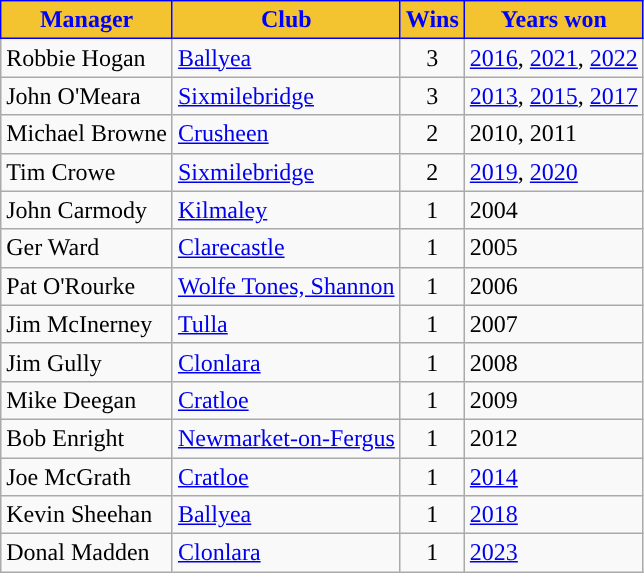<table class="wikitable">
<tr>
<th style="background:#F4C430;color:blue;border:1px solid blue">Manager</th>
<th style="background:#F4C430;color:blue;border:1px solid blue">Club</th>
<th style="background:#F4C430;color:blue;border:1px solid blue">Wins</th>
<th style="background:#F4C430;color:blue;border:1px solid blue">Years won</th>
</tr>
<tr>
<td>Robbie Hogan</td>
<td> <a href='#'>Ballyea</a></td>
<td style="text-align:center;">3</td>
<td><a href='#'>2016</a>, <a href='#'>2021</a>, <a href='#'>2022</a></td>
</tr>
<tr>
<td>John O'Meara</td>
<td> <a href='#'>Sixmilebridge</a></td>
<td style="text-align:center;">3</td>
<td><a href='#'>2013</a>, <a href='#'>2015</a>, <a href='#'>2017</a></td>
</tr>
<tr>
<td>Michael Browne</td>
<td> <a href='#'>Crusheen</a></td>
<td style="text-align:center;">2</td>
<td>2010, 2011</td>
</tr>
<tr>
<td>Tim Crowe</td>
<td> <a href='#'>Sixmilebridge</a></td>
<td style="text-align:center;">2</td>
<td><a href='#'>2019</a>, <a href='#'>2020</a></td>
</tr>
<tr>
<td>John Carmody</td>
<td> <a href='#'>Kilmaley</a></td>
<td style="text-align:center;">1</td>
<td>2004</td>
</tr>
<tr>
<td>Ger Ward</td>
<td> <a href='#'>Clarecastle</a></td>
<td style="text-align:center;">1</td>
<td>2005</td>
</tr>
<tr>
<td>Pat O'Rourke</td>
<td> <a href='#'>Wolfe Tones, Shannon</a></td>
<td style="text-align:center;">1</td>
<td>2006</td>
</tr>
<tr>
<td>Jim McInerney</td>
<td> <a href='#'>Tulla</a></td>
<td style="text-align:center;">1</td>
<td>2007</td>
</tr>
<tr>
<td>Jim Gully</td>
<td> <a href='#'>Clonlara</a></td>
<td style="text-align:center;">1</td>
<td>2008</td>
</tr>
<tr>
<td>Mike Deegan</td>
<td> <a href='#'>Cratloe</a></td>
<td style="text-align:center;">1</td>
<td>2009</td>
</tr>
<tr>
<td>Bob Enright</td>
<td> <a href='#'>Newmarket-on-Fergus</a></td>
<td style="text-align:center;">1</td>
<td>2012</td>
</tr>
<tr>
<td>Joe McGrath</td>
<td> <a href='#'>Cratloe</a></td>
<td style="text-align:center;">1</td>
<td><a href='#'>2014</a></td>
</tr>
<tr>
<td>Kevin Sheehan</td>
<td> <a href='#'>Ballyea</a></td>
<td style="text-align:center;">1</td>
<td><a href='#'>2018</a></td>
</tr>
<tr>
<td>Donal Madden</td>
<td> <a href='#'>Clonlara</a></td>
<td style="text-align:center;">1</td>
<td><a href='#'>2023</a></td>
</tr>
</table>
